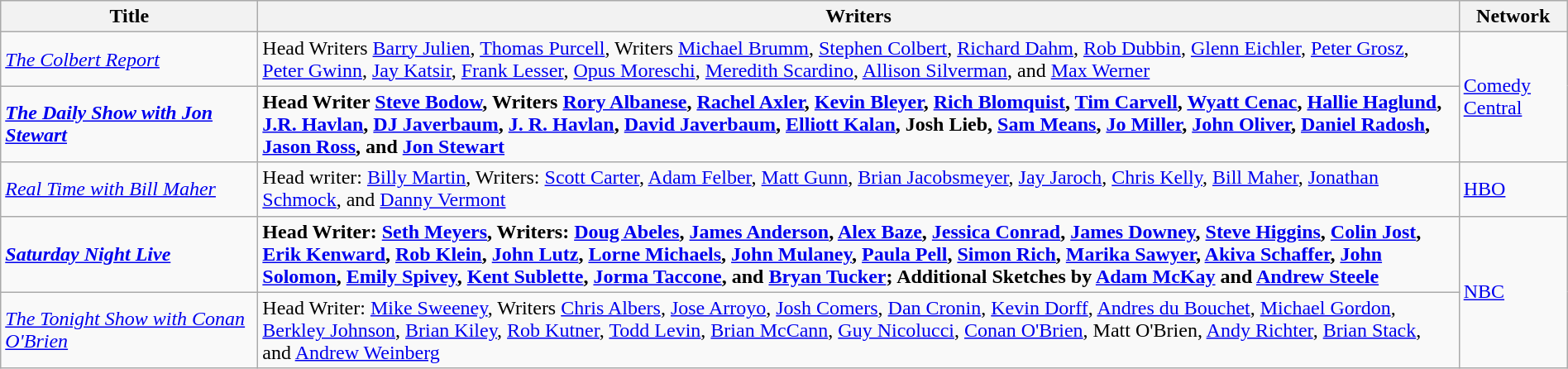<table class="wikitable" style="width:100%;">
<tr>
<th style="width:200px;">Title</th>
<th>Writers</th>
<th style="width:80px;">Network</th>
</tr>
<tr>
<td><em><a href='#'>The Colbert Report</a></em></td>
<td>Head Writers <a href='#'>Barry Julien</a>, <a href='#'>Thomas Purcell</a>, Writers <a href='#'>Michael Brumm</a>, <a href='#'>Stephen Colbert</a>, <a href='#'>Richard Dahm</a>, <a href='#'>Rob Dubbin</a>, <a href='#'>Glenn Eichler</a>, <a href='#'>Peter Grosz</a>, <a href='#'>Peter Gwinn</a>, <a href='#'>Jay Katsir</a>, <a href='#'>Frank Lesser</a>, <a href='#'>Opus Moreschi</a>, <a href='#'>Meredith Scardino</a>, <a href='#'>Allison Silverman</a>, and <a href='#'>Max Werner</a></td>
<td rowspan=2><a href='#'>Comedy Central</a></td>
</tr>
<tr>
<td><strong><em><a href='#'>The Daily Show with Jon Stewart</a></em></strong></td>
<td><strong>Head Writer <a href='#'>Steve Bodow</a>, Writers <a href='#'>Rory Albanese</a>, <a href='#'>Rachel Axler</a>, <a href='#'>Kevin Bleyer</a>, <a href='#'>Rich Blomquist</a>, <a href='#'>Tim Carvell</a>, <a href='#'>Wyatt Cenac</a>, <a href='#'>Hallie Haglund</a>, <a href='#'>J.R. Havlan</a>, <a href='#'>DJ Javerbaum</a>, <a href='#'>J. R. Havlan</a>, <a href='#'>David Javerbaum</a>, <a href='#'>Elliott Kalan</a>, Josh Lieb, <a href='#'>Sam Means</a>, <a href='#'>Jo Miller</a>, <a href='#'>John Oliver</a>, <a href='#'>Daniel Radosh</a>, <a href='#'>Jason Ross</a>, and <a href='#'>Jon Stewart</a></strong></td>
</tr>
<tr>
<td><em><a href='#'>Real Time with Bill Maher</a></em></td>
<td>Head writer: <a href='#'>Billy Martin</a>, Writers: <a href='#'>Scott Carter</a>, <a href='#'>Adam Felber</a>, <a href='#'>Matt Gunn</a>, <a href='#'>Brian Jacobsmeyer</a>, <a href='#'>Jay Jaroch</a>, <a href='#'>Chris Kelly</a>, <a href='#'>Bill Maher</a>, <a href='#'>Jonathan Schmock</a>, and <a href='#'>Danny Vermont</a></td>
<td><a href='#'>HBO</a></td>
</tr>
<tr>
<td><strong><em><a href='#'>Saturday Night Live</a></em></strong></td>
<td><strong>Head Writer: <a href='#'>Seth Meyers</a>, Writers: <a href='#'>Doug Abeles</a>, <a href='#'>James Anderson</a>, <a href='#'>Alex Baze</a>, <a href='#'>Jessica Conrad</a>, <a href='#'>James Downey</a>, <a href='#'>Steve Higgins</a>, <a href='#'>Colin Jost</a>, <a href='#'>Erik Kenward</a>, <a href='#'>Rob Klein</a>, <a href='#'>John Lutz</a>, <a href='#'>Lorne Michaels</a>, <a href='#'>John Mulaney</a>, <a href='#'>Paula Pell</a>, <a href='#'>Simon Rich</a>, <a href='#'>Marika Sawyer</a>, <a href='#'>Akiva Schaffer</a>, <a href='#'>John Solomon</a>, <a href='#'>Emily Spivey</a>, <a href='#'>Kent Sublette</a>, <a href='#'>Jorma Taccone</a>, and <a href='#'>Bryan Tucker</a>; Additional Sketches by <a href='#'>Adam McKay</a> and <a href='#'>Andrew Steele</a></strong></td>
<td rowspan=2><a href='#'>NBC</a></td>
</tr>
<tr>
<td><em><a href='#'>The Tonight Show with Conan O'Brien</a></em></td>
<td>Head Writer: <a href='#'>Mike Sweeney</a>, Writers <a href='#'>Chris Albers</a>, <a href='#'>Jose Arroyo</a>, <a href='#'>Josh Comers</a>, <a href='#'>Dan Cronin</a>, <a href='#'>Kevin Dorff</a>, <a href='#'>Andres du Bouchet</a>, <a href='#'>Michael Gordon</a>, <a href='#'>Berkley Johnson</a>, <a href='#'>Brian Kiley</a>, <a href='#'>Rob Kutner</a>, <a href='#'>Todd Levin</a>, <a href='#'>Brian McCann</a>, <a href='#'>Guy Nicolucci</a>, <a href='#'>Conan O'Brien</a>, Matt O'Brien, <a href='#'>Andy Richter</a>, <a href='#'>Brian Stack</a>, and <a href='#'>Andrew Weinberg</a></td>
</tr>
</table>
